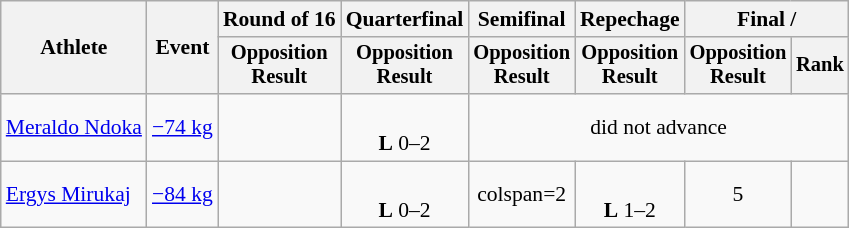<table class="wikitable" style="font-size:90%">
<tr>
<th rowspan="2">Athlete</th>
<th rowspan="2">Event</th>
<th>Round of 16</th>
<th>Quarterfinal</th>
<th>Semifinal</th>
<th>Repechage</th>
<th colspan=2>Final / </th>
</tr>
<tr style="font-size: 95%">
<th>Opposition<br>Result</th>
<th>Opposition<br>Result</th>
<th>Opposition<br>Result</th>
<th>Opposition<br>Result</th>
<th>Opposition<br>Result</th>
<th>Rank</th>
</tr>
<tr align=center>
<td align=left><a href='#'>Meraldo Ndoka</a></td>
<td align=left><a href='#'>−74 kg</a></td>
<td></td>
<td><br><strong>L</strong> 0–2 <sup></sup></td>
<td colspan=4>did not advance</td>
</tr>
<tr align=center>
<td align=left><a href='#'>Ergys Mirukaj</a></td>
<td align=left><a href='#'>−84 kg</a></td>
<td></td>
<td><br><strong>L</strong> 0–2 <sup></sup></td>
<td>colspan=2 </td>
<td><br><strong>L</strong> 1–2 <sup></sup></td>
<td>5</td>
</tr>
</table>
